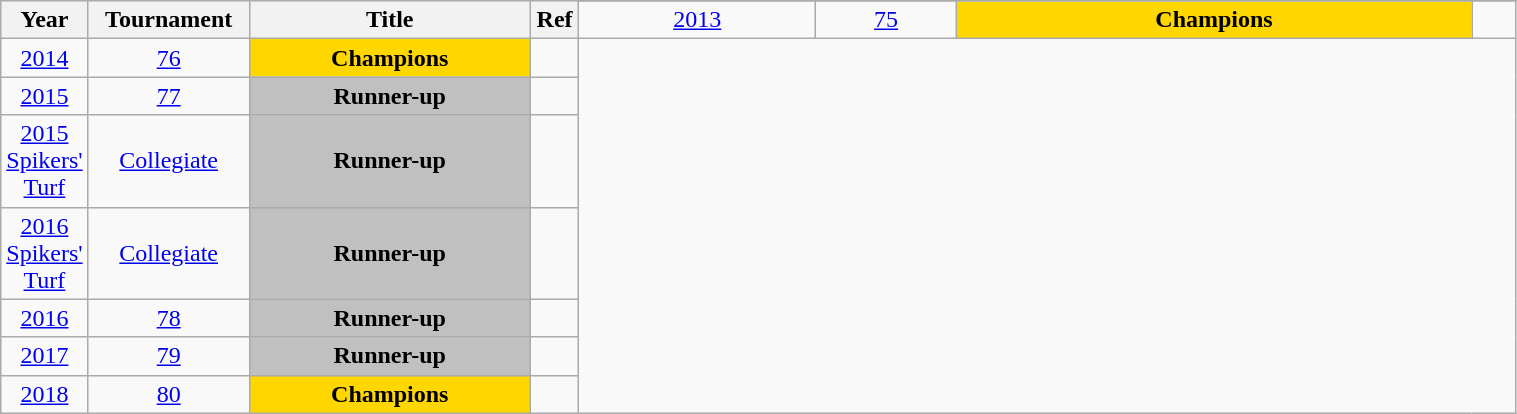<table class="wikitable sortable" style="text-align:center" width="80%">
<tr>
<th style="width:25px;" rowspan="2">Year</th>
<th style="width:100px;" rowspan="2">Tournament</th>
<th style="width:180px;" rowspan="2">Title</th>
<th style="width:25px;" rowspan="2">Ref</th>
</tr>
<tr align=center>
<td><a href='#'>2013</a></td>
<td><a href='#'>75</a></td>
<td style="background:gold;"><strong>Champions</strong></td>
<td></td>
</tr>
<tr align=center>
<td><a href='#'>2014</a></td>
<td><a href='#'>76</a></td>
<td style="background:gold;"><strong>Champions</strong></td>
<td></td>
</tr>
<tr align=center>
<td><a href='#'>2015</a></td>
<td><a href='#'>77</a></td>
<td style="background:silver;"><strong>Runner-up</strong></td>
<td></td>
</tr>
<tr align=center>
<td><a href='#'>2015 Spikers' Turf</a></td>
<td><a href='#'>Collegiate</a></td>
<td style="background:silver;"><strong>Runner-up</strong></td>
<td></td>
</tr>
<tr align=center>
<td><a href='#'>2016 Spikers' Turf</a></td>
<td><a href='#'>Collegiate</a></td>
<td style="background:silver;"><strong>Runner-up</strong></td>
<td></td>
</tr>
<tr align=center>
<td><a href='#'>2016</a></td>
<td><a href='#'>78</a></td>
<td style="background:silver;"><strong>Runner-up</strong></td>
<td></td>
</tr>
<tr align=center>
<td><a href='#'>2017</a></td>
<td><a href='#'>79</a></td>
<td style="background:silver;"><strong>Runner-up</strong></td>
<td></td>
</tr>
<tr align=center>
<td><a href='#'>2018</a></td>
<td><a href='#'>80</a></td>
<td style="background:gold;"><strong>Champions</strong></td>
<td></td>
</tr>
</table>
